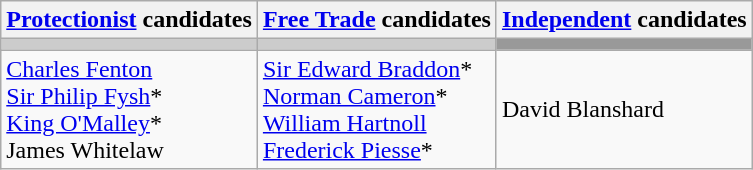<table class="wikitable">
<tr>
<th><a href='#'>Protectionist</a> candidates</th>
<th><a href='#'>Free Trade</a> candidates</th>
<th><a href='#'>Independent</a> candidates</th>
</tr>
<tr bgcolor="#cccccc">
<td></td>
<td></td>
<td bgcolor="#999999"></td>
</tr>
<tr>
<td><a href='#'>Charles Fenton</a><br><a href='#'>Sir Philip Fysh</a>*<br><a href='#'>King O'Malley</a>*<br>James Whitelaw</td>
<td><a href='#'>Sir Edward Braddon</a>*<br><a href='#'>Norman Cameron</a>*<br><a href='#'>William Hartnoll</a><br><a href='#'>Frederick Piesse</a>*</td>
<td>David Blanshard</td>
</tr>
</table>
